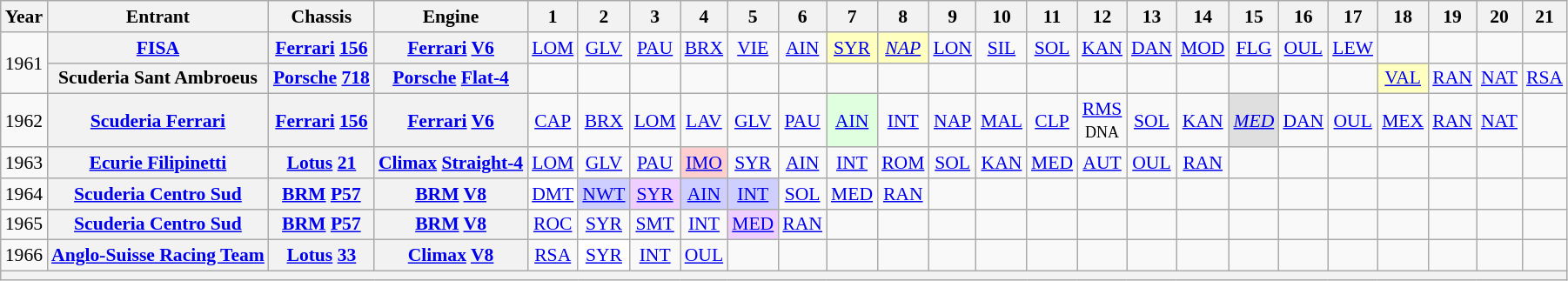<table class="wikitable" style="text-align:center; font-size:90%">
<tr>
<th>Year</th>
<th>Entrant</th>
<th>Chassis</th>
<th>Engine</th>
<th>1</th>
<th>2</th>
<th>3</th>
<th>4</th>
<th>5</th>
<th>6</th>
<th>7</th>
<th>8</th>
<th>9</th>
<th>10</th>
<th>11</th>
<th>12</th>
<th>13</th>
<th>14</th>
<th>15</th>
<th>16</th>
<th>17</th>
<th>18</th>
<th>19</th>
<th>20</th>
<th>21</th>
</tr>
<tr>
<td rowspan=2>1961</td>
<th><a href='#'>FISA</a></th>
<th><a href='#'>Ferrari</a> <a href='#'>156</a></th>
<th><a href='#'>Ferrari</a> <a href='#'>V6</a></th>
<td><a href='#'>LOM</a></td>
<td><a href='#'>GLV</a></td>
<td><a href='#'>PAU</a></td>
<td><a href='#'>BRX</a></td>
<td><a href='#'>VIE</a></td>
<td><a href='#'>AIN</a></td>
<td style="background:#FFFFBF;"><a href='#'>SYR</a><br></td>
<td style="background:#FFFFBF;"><em><a href='#'>NAP</a></em><br></td>
<td><a href='#'>LON</a></td>
<td><a href='#'>SIL</a></td>
<td><a href='#'>SOL</a></td>
<td><a href='#'>KAN</a></td>
<td><a href='#'>DAN</a></td>
<td><a href='#'>MOD</a></td>
<td><a href='#'>FLG</a></td>
<td><a href='#'>OUL</a></td>
<td><a href='#'>LEW</a></td>
<td></td>
<td></td>
<td></td>
<td></td>
</tr>
<tr>
<th>Scuderia Sant Ambroeus</th>
<th><a href='#'>Porsche</a> <a href='#'>718</a></th>
<th><a href='#'>Porsche</a> <a href='#'>Flat-4</a></th>
<td></td>
<td></td>
<td></td>
<td></td>
<td></td>
<td></td>
<td></td>
<td></td>
<td></td>
<td></td>
<td></td>
<td></td>
<td></td>
<td></td>
<td></td>
<td></td>
<td></td>
<td style="background:#FFFFBF;"><a href='#'>VAL</a><br></td>
<td><a href='#'>RAN</a></td>
<td><a href='#'>NAT</a></td>
<td><a href='#'>RSA</a></td>
</tr>
<tr>
<td>1962</td>
<th><a href='#'>Scuderia Ferrari</a></th>
<th><a href='#'>Ferrari</a> <a href='#'>156</a></th>
<th><a href='#'>Ferrari</a> <a href='#'>V6</a></th>
<td><a href='#'>CAP</a></td>
<td><a href='#'>BRX</a></td>
<td><a href='#'>LOM</a></td>
<td><a href='#'>LAV</a></td>
<td><a href='#'>GLV</a></td>
<td><a href='#'>PAU</a></td>
<td style="background:#DFFFDF;"><a href='#'>AIN</a><br></td>
<td><a href='#'>INT</a></td>
<td><a href='#'>NAP</a></td>
<td><a href='#'>MAL</a></td>
<td><a href='#'>CLP</a></td>
<td><a href='#'>RMS</a><br><small>DNA</small></td>
<td><a href='#'>SOL</a></td>
<td><a href='#'>KAN</a></td>
<td style="background:#DFDFDF;"><em><a href='#'>MED</a></em><br></td>
<td><a href='#'>DAN</a></td>
<td><a href='#'>OUL</a></td>
<td><a href='#'>MEX</a></td>
<td><a href='#'>RAN</a></td>
<td><a href='#'>NAT</a></td>
<td></td>
</tr>
<tr>
<td>1963</td>
<th><a href='#'>Ecurie Filipinetti</a></th>
<th><a href='#'>Lotus</a> <a href='#'>21</a></th>
<th><a href='#'>Climax</a> <a href='#'>Straight-4</a></th>
<td><a href='#'>LOM</a></td>
<td><a href='#'>GLV</a></td>
<td><a href='#'>PAU</a></td>
<td style="background:#FFCFCF;"><a href='#'>IMO</a><br></td>
<td><a href='#'>SYR</a></td>
<td><a href='#'>AIN</a></td>
<td><a href='#'>INT</a></td>
<td><a href='#'>ROM</a></td>
<td><a href='#'>SOL</a></td>
<td><a href='#'>KAN</a></td>
<td><a href='#'>MED</a></td>
<td><a href='#'>AUT</a></td>
<td><a href='#'>OUL</a></td>
<td><a href='#'>RAN</a></td>
<td></td>
<td></td>
<td></td>
<td></td>
<td></td>
<td></td>
<td></td>
</tr>
<tr>
<td>1964</td>
<th><a href='#'>Scuderia Centro Sud</a></th>
<th><a href='#'>BRM</a> <a href='#'>P57</a></th>
<th><a href='#'>BRM</a> <a href='#'>V8</a></th>
<td style="background:#ffffff;"><a href='#'>DMT</a><br></td>
<td style="background:#CFCFFF;"><a href='#'>NWT</a><br></td>
<td style="background:#EFCFFF;"><a href='#'>SYR</a><br></td>
<td style="background:#CFCFFF;"><a href='#'>AIN</a><br></td>
<td style="background:#CFCFFF;"><a href='#'>INT</a><br></td>
<td><a href='#'>SOL</a></td>
<td><a href='#'>MED</a></td>
<td><a href='#'>RAN</a></td>
<td></td>
<td></td>
<td></td>
<td></td>
<td></td>
<td></td>
<td></td>
<td></td>
<td></td>
<td></td>
<td></td>
<td></td>
<td></td>
</tr>
<tr>
<td>1965</td>
<th><a href='#'>Scuderia Centro Sud</a></th>
<th><a href='#'>BRM</a> <a href='#'>P57</a></th>
<th><a href='#'>BRM</a> <a href='#'>V8</a></th>
<td><a href='#'>ROC</a></td>
<td><a href='#'>SYR</a></td>
<td><a href='#'>SMT</a></td>
<td><a href='#'>INT</a></td>
<td style="background:#EFCFFF;"><a href='#'>MED</a><br></td>
<td><a href='#'>RAN</a></td>
<td></td>
<td></td>
<td></td>
<td></td>
<td></td>
<td></td>
<td></td>
<td></td>
<td></td>
<td></td>
<td></td>
<td></td>
<td></td>
<td></td>
<td></td>
</tr>
<tr>
<td>1966</td>
<th><a href='#'>Anglo-Suisse Racing Team</a></th>
<th><a href='#'>Lotus</a> <a href='#'>33</a></th>
<th><a href='#'>Climax</a> <a href='#'>V8</a></th>
<td><a href='#'>RSA</a></td>
<td style="background:#FFFFFF;"><a href='#'>SYR</a><br></td>
<td><a href='#'>INT</a></td>
<td><a href='#'>OUL</a></td>
<td></td>
<td></td>
<td></td>
<td></td>
<td></td>
<td></td>
<td></td>
<td></td>
<td></td>
<td></td>
<td></td>
<td></td>
<td></td>
<td></td>
<td></td>
<td></td>
<td></td>
</tr>
<tr>
<th colspan="25"></th>
</tr>
</table>
